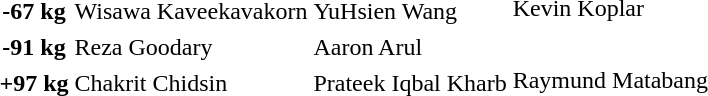<table>
<tr>
<th scope=row rowspan=2>-67 kg</th>
<td rowspan=2> Wisawa Kaveekavakorn</td>
<td rowspan=2> YuHsien Wang</td>
<td> Kevin Koplar</td>
</tr>
<tr>
<td></td>
</tr>
<tr>
<th scope=row rowspan=2>-91 kg</th>
<td rowspan=2> Reza Goodary</td>
<td rowspan=2> Aaron Arul</td>
<td></td>
</tr>
<tr>
<td></td>
</tr>
<tr>
<th scope=row rowspan=2>+97 kg</th>
<td rowspan=2> Chakrit Chidsin</td>
<td rowspan=2> Prateek Iqbal Kharb</td>
<td> Raymund Matabang</td>
</tr>
<tr>
<td></td>
</tr>
<tr>
</tr>
<tr>
</tr>
</table>
